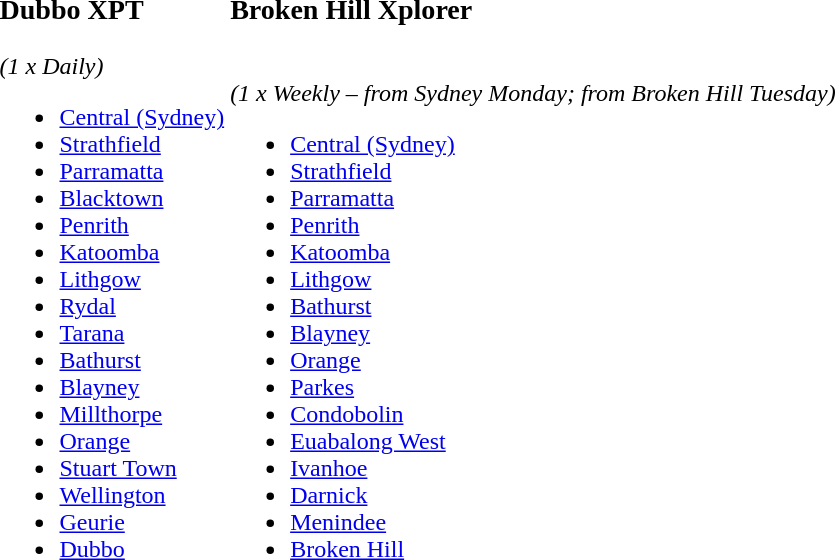<table>
<tr style="vertical-align:top">
<td><br><h3>Dubbo XPT</h3><em>(1 x Daily)</em><ul><li><a href='#'>Central (Sydney)</a></li><li><a href='#'>Strathfield</a></li><li><a href='#'>Parramatta</a></li><li><a href='#'>Blacktown</a></li><li><a href='#'>Penrith</a></li><li><a href='#'>Katoomba</a></li><li><a href='#'>Lithgow</a></li><li><a href='#'>Rydal</a></li><li><a href='#'>Tarana</a></li><li><a href='#'>Bathurst</a></li><li><a href='#'>Blayney</a></li><li><a href='#'>Millthorpe</a></li><li><a href='#'>Orange</a></li><li><a href='#'>Stuart Town</a></li><li><a href='#'>Wellington</a></li><li><a href='#'>Geurie</a></li><li><a href='#'>Dubbo</a></li></ul></td>
<td><br><h3>Broken Hill Xplorer</h3>
<br><em>(1 x Weekly – from Sydney Monday; from Broken Hill Tuesday)</em><ul><li><a href='#'>Central (Sydney)</a></li><li><a href='#'>Strathfield</a></li><li><a href='#'>Parramatta</a></li><li><a href='#'>Penrith</a></li><li><a href='#'>Katoomba</a></li><li><a href='#'>Lithgow</a></li><li><a href='#'>Bathurst</a></li><li><a href='#'>Blayney</a></li><li><a href='#'>Orange</a></li><li><a href='#'>Parkes</a></li><li><a href='#'>Condobolin</a></li><li><a href='#'>Euabalong West</a></li><li><a href='#'>Ivanhoe</a></li><li><a href='#'>Darnick</a></li><li><a href='#'>Menindee</a></li><li><a href='#'>Broken Hill</a></li></ul></td>
</tr>
</table>
